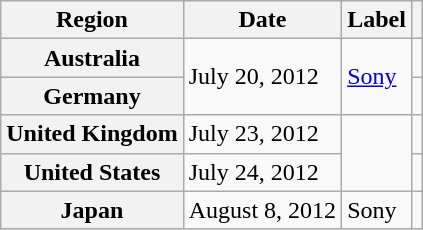<table class="wikitable plainrowheaders">
<tr>
<th scope="col">Region</th>
<th scope="col">Date</th>
<th scope="col">Label</th>
<th scope="col"></th>
</tr>
<tr>
<th scope="row">Australia</th>
<td rowspan="2">July 20, 2012</td>
<td rowspan="2"><a href='#'>Sony</a></td>
<td align="center"></td>
</tr>
<tr>
<th scope="row">Germany</th>
<td align="center"></td>
</tr>
<tr>
<th scope="row">United Kingdom</th>
<td>July 23, 2012</td>
<td rowspan="2"></td>
<td align="center"></td>
</tr>
<tr>
<th scope="row">United States</th>
<td>July 24, 2012</td>
<td align="center"></td>
</tr>
<tr>
<th scope="row">Japan</th>
<td>August 8, 2012</td>
<td>Sony</td>
<td align="center"></td>
</tr>
</table>
